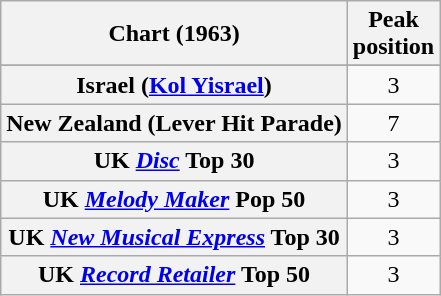<table class="wikitable sortable plainrowheaders" style="text-align:center">
<tr>
<th>Chart (1963)</th>
<th>Peak<br>position</th>
</tr>
<tr>
</tr>
<tr>
<th scope="row">Israel (<a href='#'>Kol Yisrael</a>)</th>
<td>3</td>
</tr>
<tr>
<th scope="row">New Zealand (Lever Hit Parade)</th>
<td>7</td>
</tr>
<tr>
<th scope="row">UK <em><a href='#'>Disc</a></em> Top 30</th>
<td>3</td>
</tr>
<tr>
<th scope="row">UK <em><a href='#'>Melody Maker</a></em> Pop 50</th>
<td>3</td>
</tr>
<tr>
<th scope="row">UK <em><a href='#'>New Musical Express</a></em> Top 30</th>
<td>3</td>
</tr>
<tr>
<th scope="row">UK <em><a href='#'>Record Retailer</a></em> Top 50</th>
<td>3</td>
</tr>
</table>
